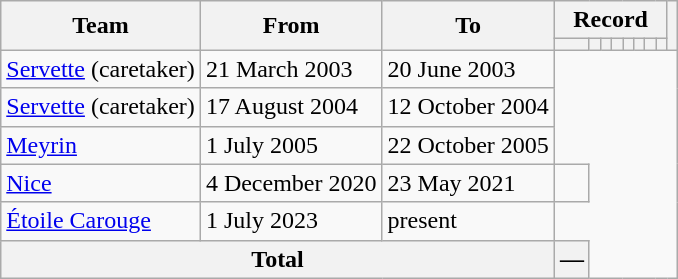<table class="wikitable" style="text-align: center">
<tr>
<th rowspan="2">Team</th>
<th rowspan="2">From</th>
<th rowspan="2">To</th>
<th colspan="8">Record</th>
<th rowspan=2></th>
</tr>
<tr>
<th></th>
<th></th>
<th></th>
<th></th>
<th></th>
<th></th>
<th></th>
<th></th>
</tr>
<tr>
<td align=left> <a href='#'>Servette</a> (caretaker)</td>
<td align=left>21 March 2003</td>
<td align=left>20 June 2003<br></td>
</tr>
<tr>
<td align=left> <a href='#'>Servette</a> (caretaker)</td>
<td align=left>17 August 2004</td>
<td align=left>12 October 2004<br></td>
</tr>
<tr>
<td align=left> <a href='#'>Meyrin</a></td>
<td align=left>1 July 2005</td>
<td align=left>22 October 2005<br></td>
</tr>
<tr>
<td align=left> <a href='#'>Nice</a></td>
<td align=left>4 December 2020</td>
<td align=left>23 May 2021<br></td>
<td></td>
</tr>
<tr>
<td align=left> <a href='#'>Étoile Carouge</a></td>
<td align=left>1 July 2023</td>
<td align=left>present<br></td>
</tr>
<tr>
<th colspan="3">Total<br></th>
<th>—</th>
</tr>
</table>
